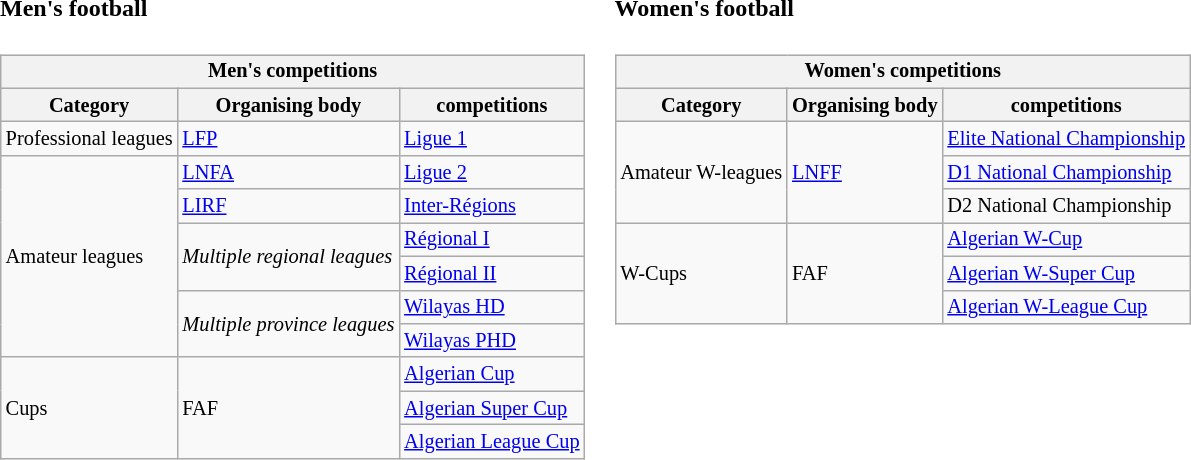<table border="0" cellpadding="2">
<tr valign="top">
<td><br><h4>Men's football</h4><table class="wikitable" style="text-align:left; font-size:85%;" width=>
<tr>
<th colspan=3>Men's competitions</th>
</tr>
<tr>
<th>Category</th>
<th>Organising body</th>
<th>competitions</th>
</tr>
<tr>
<td rowspan=1>Professional leagues</td>
<td><a href='#'>LFP</a></td>
<td><a href='#'>Ligue 1</a></td>
</tr>
<tr>
<td rowspan=6>Amateur leagues</td>
<td><a href='#'>LNFA</a></td>
<td><a href='#'>Ligue 2</a></td>
</tr>
<tr>
<td><a href='#'>LIRF</a></td>
<td><a href='#'>Inter-Régions</a></td>
</tr>
<tr>
<td rowspan=2><em>Multiple regional leagues</em></td>
<td><a href='#'>Régional I</a></td>
</tr>
<tr>
<td><a href='#'>Régional II</a></td>
</tr>
<tr>
<td rowspan=2><em>Multiple province leagues</em></td>
<td><a href='#'>Wilayas HD</a></td>
</tr>
<tr>
<td><a href='#'>Wilayas PHD</a></td>
</tr>
<tr>
<td rowspan=3>Cups</td>
<td rowspan=3>FAF</td>
<td><a href='#'>Algerian Cup</a></td>
</tr>
<tr>
<td><a href='#'>Algerian Super Cup</a></td>
</tr>
<tr>
<td><a href='#'>Algerian League Cup</a></td>
</tr>
</table>
</td>
<td><br><h4>Women's football</h4><table class="wikitable" style="text-align:left; font-size:85%;" width=>
<tr>
<th colspan=6>Women's competitions</th>
</tr>
<tr>
<th>Category</th>
<th>Organising body</th>
<th>competitions</th>
</tr>
<tr>
<td rowspan=3>Amateur W-leagues</td>
<td rowspan=3><a href='#'>LNFF</a></td>
<td><a href='#'>Elite National Championship</a></td>
</tr>
<tr>
<td><a href='#'>D1 National Championship</a></td>
</tr>
<tr>
<td>D2 National Championship</td>
</tr>
<tr>
<td rowspan=3>W-Cups</td>
<td rowspan=3>FAF</td>
<td><a href='#'>Algerian W-Cup</a></td>
</tr>
<tr>
<td><a href='#'>Algerian W-Super Cup</a></td>
</tr>
<tr>
<td><a href='#'>Algerian W-League Cup</a></td>
</tr>
</table>
</td>
</tr>
</table>
